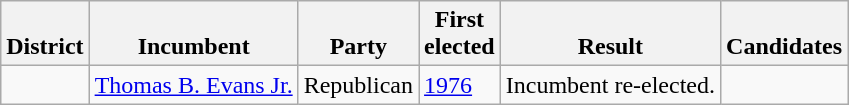<table class=wikitable>
<tr valign=bottom>
<th>District</th>
<th>Incumbent</th>
<th>Party</th>
<th>First<br>elected</th>
<th>Result</th>
<th>Candidates</th>
</tr>
<tr>
<td></td>
<td><a href='#'>Thomas B. Evans Jr.</a></td>
<td>Republican</td>
<td><a href='#'>1976</a></td>
<td>Incumbent re-elected.</td>
<td nowrap></td>
</tr>
</table>
